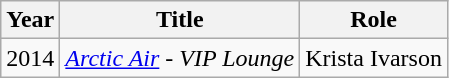<table class="wikitable">
<tr>
<th>Year</th>
<th>Title</th>
<th>Role</th>
</tr>
<tr>
<td>2014</td>
<td><em><a href='#'>Arctic Air</a> - VIP Lounge</em></td>
<td>Krista Ivarson</td>
</tr>
</table>
